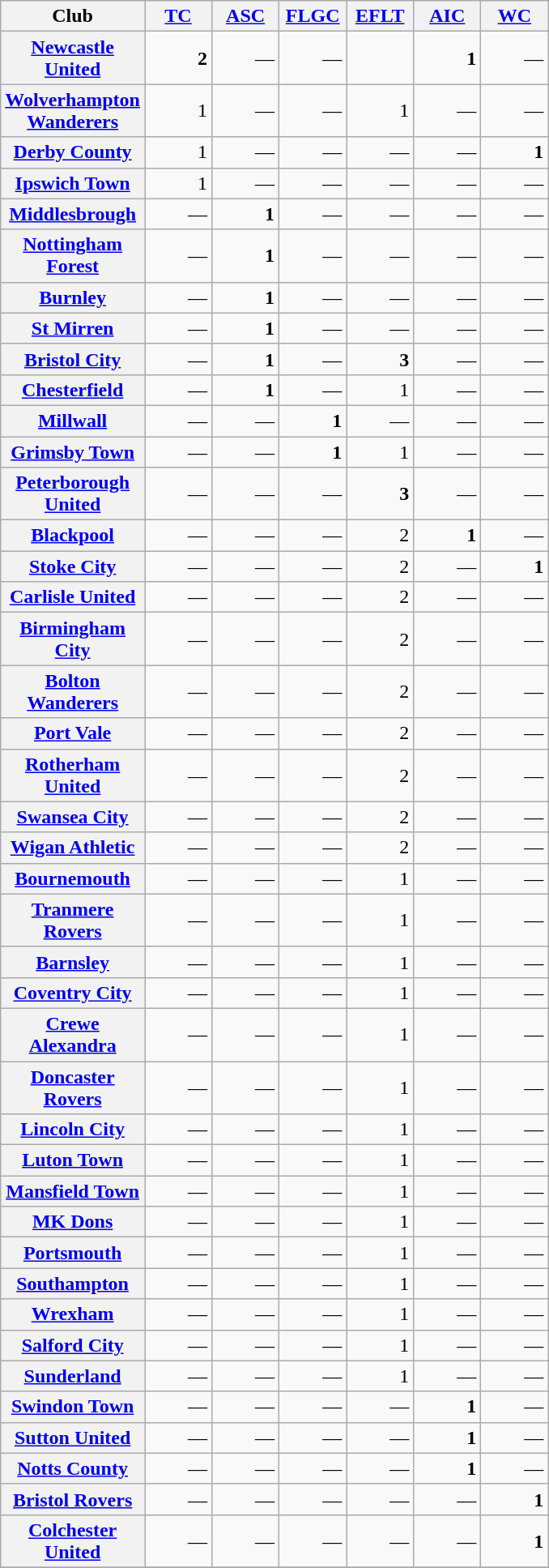<table class="sortable wikitable mw-datatable plainrowheaders" style="text-align: right">
<tr>
<th scope="col" style="width:5em">Club</th>
<th data-sort-type="number" scope="col" abbr="Texaco Cup" style="width:3em"><a href='#'>TC</a></th>
<th data-sort-type="number" scope="col" abbr="Anglo-Scottish Cup" style="width:3em"><a href='#'>ASC</a></th>
<th data-sort-type="number" scope="col" abbr="League Group Cup" style="width:3em"><a href='#'>FLGC</a></th>
<th data-sort-type="number" scope="col" abbr="E.F.L. Trophy" style="width:3em"><a href='#'>EFLT</a></th>
<th data-sort-type="number" scope="col" abbr="Anglo-Italian Cup" style="width:3em"><a href='#'>AIC</a></th>
<th data-sort-type="number" scope="col" abbr="Watney Cup" style="width:3em"><a href='#'>WC</a></th>
</tr>
<tr>
<th scope="row"><a href='#'>Newcastle United</a></th>
<td><strong>2</strong></td>
<td>—</td>
<td>—</td>
<td></td>
<td><strong>1</strong></td>
<td>—</td>
</tr>
<tr>
<th scope="row"><a href='#'>Wolverhampton Wanderers</a></th>
<td>1</td>
<td>—</td>
<td>—</td>
<td>1</td>
<td>—</td>
<td>—</td>
</tr>
<tr>
<th scope="row"><a href='#'>Derby County</a></th>
<td>1</td>
<td>—</td>
<td>—</td>
<td>—</td>
<td>—</td>
<td><strong>1</strong></td>
</tr>
<tr>
<th scope="row"><a href='#'>Ipswich Town</a></th>
<td>1</td>
<td>—</td>
<td>—</td>
<td>—</td>
<td>—</td>
<td>—</td>
</tr>
<tr>
<th scope="row"><a href='#'>Middlesbrough</a></th>
<td>—</td>
<td><strong>1</strong></td>
<td>—</td>
<td>—</td>
<td>—</td>
<td>—</td>
</tr>
<tr>
<th scope="row"><a href='#'>Nottingham Forest</a></th>
<td>—</td>
<td><strong>1</strong></td>
<td>—</td>
<td>—</td>
<td>—</td>
<td>—</td>
</tr>
<tr>
<th scope="row"><a href='#'>Burnley</a></th>
<td>—</td>
<td><strong>1</strong></td>
<td>—</td>
<td>—</td>
<td>—</td>
<td>—</td>
</tr>
<tr>
<th scope="row"><a href='#'>St Mirren</a></th>
<td>—</td>
<td><strong>1</strong></td>
<td>—</td>
<td>—</td>
<td>—</td>
<td>—</td>
</tr>
<tr>
<th scope="row"><a href='#'>Bristol City</a></th>
<td>—</td>
<td><strong>1</strong></td>
<td>—</td>
<td><strong>3</strong></td>
<td>—</td>
<td>—</td>
</tr>
<tr>
<th scope="row"><a href='#'>Chesterfield</a></th>
<td>—</td>
<td><strong>1</strong></td>
<td>—</td>
<td>1</td>
<td>—</td>
<td>—</td>
</tr>
<tr>
<th scope="row"><a href='#'>Millwall</a></th>
<td>—</td>
<td>—</td>
<td><strong>1</strong></td>
<td>—</td>
<td>—</td>
<td>—</td>
</tr>
<tr>
<th scope="row"><a href='#'>Grimsby Town</a></th>
<td>—</td>
<td>—</td>
<td><strong>1</strong></td>
<td>1</td>
<td>—</td>
<td>—</td>
</tr>
<tr>
<th scope="row"><a href='#'>Peterborough United</a></th>
<td>—</td>
<td>—</td>
<td>—</td>
<td><strong>3</strong></td>
<td>—</td>
<td>—</td>
</tr>
<tr>
<th scope="row"><a href='#'>Blackpool</a></th>
<td>—</td>
<td>—</td>
<td>—</td>
<td>2</td>
<td><strong>1</strong></td>
<td>—</td>
</tr>
<tr>
<th scope="row"><a href='#'>Stoke City</a></th>
<td>—</td>
<td>—</td>
<td>—</td>
<td>2</td>
<td>—</td>
<td><strong>1</strong></td>
</tr>
<tr>
<th scope="row"><a href='#'>Carlisle United</a></th>
<td>—</td>
<td>—</td>
<td>—</td>
<td>2</td>
<td>—</td>
<td>—</td>
</tr>
<tr>
<th scope="row"><a href='#'>Birmingham City</a></th>
<td>—</td>
<td>—</td>
<td>—</td>
<td>2</td>
<td>—</td>
<td>—</td>
</tr>
<tr>
<th scope="row"><a href='#'>Bolton Wanderers</a></th>
<td>—</td>
<td>—</td>
<td>—</td>
<td>2</td>
<td>—</td>
<td>—</td>
</tr>
<tr>
<th scope="row"><a href='#'>Port Vale</a></th>
<td>—</td>
<td>—</td>
<td>—</td>
<td>2</td>
<td>—</td>
<td>—</td>
</tr>
<tr>
<th scope="row"><a href='#'>Rotherham United</a></th>
<td>—</td>
<td>—</td>
<td>—</td>
<td>2</td>
<td>—</td>
<td>—</td>
</tr>
<tr>
<th scope="row"><a href='#'>Swansea City</a></th>
<td>—</td>
<td>—</td>
<td>—</td>
<td>2</td>
<td>—</td>
<td>—</td>
</tr>
<tr>
<th scope="row"><a href='#'>Wigan Athletic</a></th>
<td>—</td>
<td>—</td>
<td>—</td>
<td>2</td>
<td>—</td>
<td>—</td>
</tr>
<tr>
<th scope="row"><a href='#'>Bournemouth</a></th>
<td>—</td>
<td>—</td>
<td>—</td>
<td>1</td>
<td>—</td>
<td>—</td>
</tr>
<tr>
<th scope="row"><a href='#'>Tranmere Rovers</a></th>
<td>—</td>
<td>—</td>
<td>—</td>
<td>1</td>
<td>—</td>
<td>—</td>
</tr>
<tr>
<th scope="row"><a href='#'>Barnsley</a></th>
<td>—</td>
<td>—</td>
<td>—</td>
<td>1</td>
<td>—</td>
<td>—</td>
</tr>
<tr>
<th scope="row"><a href='#'>Coventry City</a></th>
<td>—</td>
<td>—</td>
<td>—</td>
<td>1</td>
<td>—</td>
<td>—</td>
</tr>
<tr>
<th scope="row"><a href='#'>Crewe Alexandra</a></th>
<td>—</td>
<td>—</td>
<td>—</td>
<td>1</td>
<td>—</td>
<td>—</td>
</tr>
<tr>
<th scope="row"><a href='#'>Doncaster Rovers</a></th>
<td>—</td>
<td>—</td>
<td>—</td>
<td>1</td>
<td>—</td>
<td>—</td>
</tr>
<tr>
<th scope="row"><a href='#'>Lincoln City</a></th>
<td>—</td>
<td>—</td>
<td>—</td>
<td>1</td>
<td>—</td>
<td>—</td>
</tr>
<tr>
<th scope="row"><a href='#'>Luton Town</a></th>
<td>—</td>
<td>—</td>
<td>—</td>
<td>1</td>
<td>—</td>
<td>—</td>
</tr>
<tr>
<th scope="row"><a href='#'>Mansfield Town</a></th>
<td>—</td>
<td>—</td>
<td>—</td>
<td>1</td>
<td>—</td>
<td>—</td>
</tr>
<tr>
<th scope="row"><a href='#'>MK Dons</a></th>
<td>—</td>
<td>—</td>
<td>—</td>
<td>1</td>
<td>—</td>
<td>—</td>
</tr>
<tr>
<th scope="row"><a href='#'>Portsmouth</a></th>
<td>—</td>
<td>—</td>
<td>—</td>
<td>1</td>
<td>—</td>
<td>—</td>
</tr>
<tr>
<th scope="row"><a href='#'>Southampton</a></th>
<td>—</td>
<td>—</td>
<td>—</td>
<td>1</td>
<td>—</td>
<td>—</td>
</tr>
<tr>
<th scope="row"><a href='#'>Wrexham</a></th>
<td>—</td>
<td>—</td>
<td>—</td>
<td>1</td>
<td>—</td>
<td>—</td>
</tr>
<tr>
<th scope="row"><a href='#'>Salford City</a></th>
<td>—</td>
<td>—</td>
<td>—</td>
<td>1</td>
<td>—</td>
<td>—</td>
</tr>
<tr>
<th scope="row"><a href='#'>Sunderland</a></th>
<td>—</td>
<td>—</td>
<td>—</td>
<td>1</td>
<td>—</td>
<td>—</td>
</tr>
<tr>
<th scope="row"><a href='#'>Swindon Town</a></th>
<td>—</td>
<td>—</td>
<td>—</td>
<td>—</td>
<td><strong>1</strong></td>
<td>—</td>
</tr>
<tr>
<th scope="row"><a href='#'>Sutton United</a></th>
<td>—</td>
<td>—</td>
<td>—</td>
<td>—</td>
<td><strong>1</strong></td>
<td>—</td>
</tr>
<tr>
<th scope="row"><a href='#'>Notts County</a></th>
<td>—</td>
<td>—</td>
<td>—</td>
<td>—</td>
<td><strong>1</strong></td>
<td>—</td>
</tr>
<tr>
<th scope="row"><a href='#'>Bristol Rovers</a></th>
<td>—</td>
<td>—</td>
<td>—</td>
<td>—</td>
<td>—</td>
<td><strong>1</strong></td>
</tr>
<tr>
<th scope="row"><a href='#'>Colchester United</a></th>
<td>—</td>
<td>—</td>
<td>—</td>
<td>—</td>
<td>—</td>
<td><strong>1</strong></td>
</tr>
<tr>
</tr>
</table>
